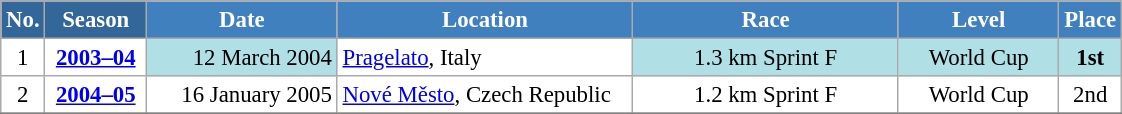<table class="wikitable sortable" style="font-size:95%; text-align:center; border:grey solid 1px; border-collapse:collapse; background:#ffffff;">
<tr style="background:#efefef;">
<th style="background-color:#369; color:white;">No.</th>
<th style="background-color:#369; color:white;">Season</th>
<th style="background-color:#4180be; color:white; width:120px;">Date</th>
<th style="background-color:#4180be; color:white; width:190px;">Location</th>
<th style="background-color:#4180be; color:white; width:170px;">Race</th>
<th style="background-color:#4180be; color:white; width:100px;">Level</th>
<th style="background-color:#4180be; color:white;">Place</th>
</tr>
<tr>
<td align=center>1</td>
<td rowspan=1 align=center><strong><a href='#'>2003–04</a></strong></td>
<td bgcolor="#BOEOE6" align=right>12 March 2004</td>
<td align=left> <a href='#'>Pragelato</a>, Italy</td>
<td bgcolor="#BOEOE6">1.3 km Sprint F</td>
<td bgcolor="#BOEOE6">World Cup</td>
<td bgcolor="#BOEOE6"><strong>1st</strong></td>
</tr>
<tr>
<td align=center>2</td>
<td rowspan=1 align=center><strong> <a href='#'>2004–05</a> </strong></td>
<td align=right>16 January 2005</td>
<td align=left>  <a href='#'>Nové Město</a>, Czech Republic</td>
<td>1.2 km Sprint F</td>
<td>World Cup</td>
<td>2nd</td>
</tr>
<tr>
</tr>
</table>
